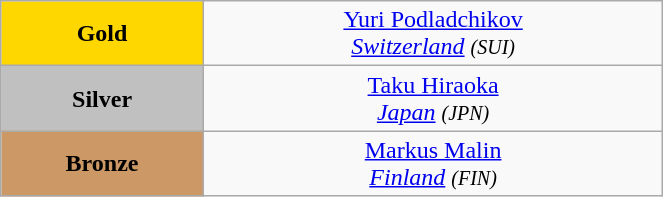<table class="wikitable" style=" text-align:center; " width="35%">
<tr>
<td bgcolor="gold"><strong>Gold</strong></td>
<td> <a href='#'>Yuri Podladchikov</a><br><em><a href='#'>Switzerland</a> <small>(SUI)</small></em></td>
</tr>
<tr>
<td bgcolor="silver"><strong>Silver</strong></td>
<td> <a href='#'>Taku Hiraoka</a><br><em><a href='#'>Japan</a> <small>(JPN)</small></em></td>
</tr>
<tr>
<td bgcolor="CC9966"><strong>Bronze</strong></td>
<td> <a href='#'>Markus Malin</a><br><em><a href='#'>Finland</a> <small>(FIN)</small></em></td>
</tr>
</table>
